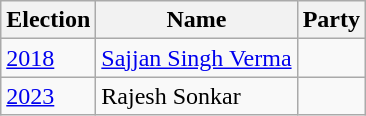<table class="wikitable sortable">
<tr>
<th>Election</th>
<th>Name</th>
<th colspan=2>Party</th>
</tr>
<tr>
<td><a href='#'>2018</a></td>
<td><a href='#'>Sajjan Singh Verma</a></td>
<td></td>
</tr>
<tr>
<td><a href='#'>2023</a></td>
<td>Rajesh Sonkar</td>
<td></td>
</tr>
</table>
